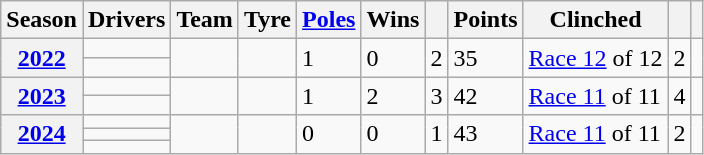<table class="wikitable">
<tr>
<th>Season</th>
<th>Drivers</th>
<th>Team</th>
<th>Tyre</th>
<th><a href='#'>Poles</a></th>
<th>Wins</th>
<th></th>
<th>Points</th>
<th>Clinched</th>
<th></th>
<th></th>
</tr>
<tr>
<th rowspan="2"><a href='#'>2022</a></th>
<td></td>
<td rowspan="2"></td>
<td rowspan="2"></td>
<td rowspan="2">1</td>
<td rowspan="2">0</td>
<td rowspan="2">2</td>
<td rowspan="2">35</td>
<td rowspan="2"><a href='#'>Race 12</a> of 12</td>
<td rowspan="2">2</td>
<td rowspan="2"></td>
</tr>
<tr>
<td></td>
</tr>
<tr>
<th rowspan="2"><a href='#'>2023</a></th>
<td></td>
<td rowspan="2"></td>
<td rowspan="2"></td>
<td rowspan="2">1</td>
<td rowspan="2">2</td>
<td rowspan="2">3</td>
<td rowspan="2">42</td>
<td rowspan="2"><a href='#'>Race 11</a> of 11</td>
<td rowspan="2">4</td>
<td rowspan="2"></td>
</tr>
<tr>
<td></td>
</tr>
<tr>
<th rowspan="3"><a href='#'>2024</a></th>
<td></td>
<td rowspan="3"></td>
<td rowspan="3"></td>
<td rowspan="3">0</td>
<td rowspan="3">0</td>
<td rowspan="3">1</td>
<td rowspan="3">43</td>
<td rowspan="3"><a href='#'>Race 11</a> of 11</td>
<td rowspan="3">2</td>
<td rowspan="3"></td>
</tr>
<tr>
<td></td>
</tr>
<tr>
<td></td>
</tr>
</table>
